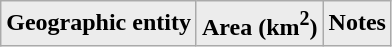<table class="sortable wikitable">
<tr bgcolor="#ececec">
<td><strong>Geographic entity</strong></td>
<td><strong>Area (km<sup>2</sup>)</strong></td>
<td><strong>Notes</strong><br>

</td>
</tr>
</table>
